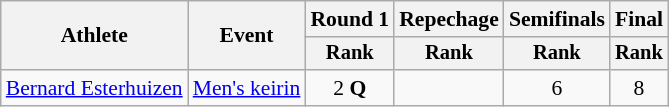<table class="wikitable" style="font-size:90%;">
<tr>
<th rowspan=2>Athlete</th>
<th rowspan=2>Event</th>
<th>Round 1</th>
<th>Repechage</th>
<th>Semifinals</th>
<th>Final</th>
</tr>
<tr style="font-size:95%">
<th>Rank</th>
<th>Rank</th>
<th>Rank</th>
<th>Rank</th>
</tr>
<tr align=center>
<td align=left><a href='#'>Bernard Esterhuizen</a></td>
<td align=left><a href='#'>Men's keirin</a></td>
<td>2 <strong>Q</strong></td>
<td></td>
<td>6</td>
<td>8</td>
</tr>
</table>
